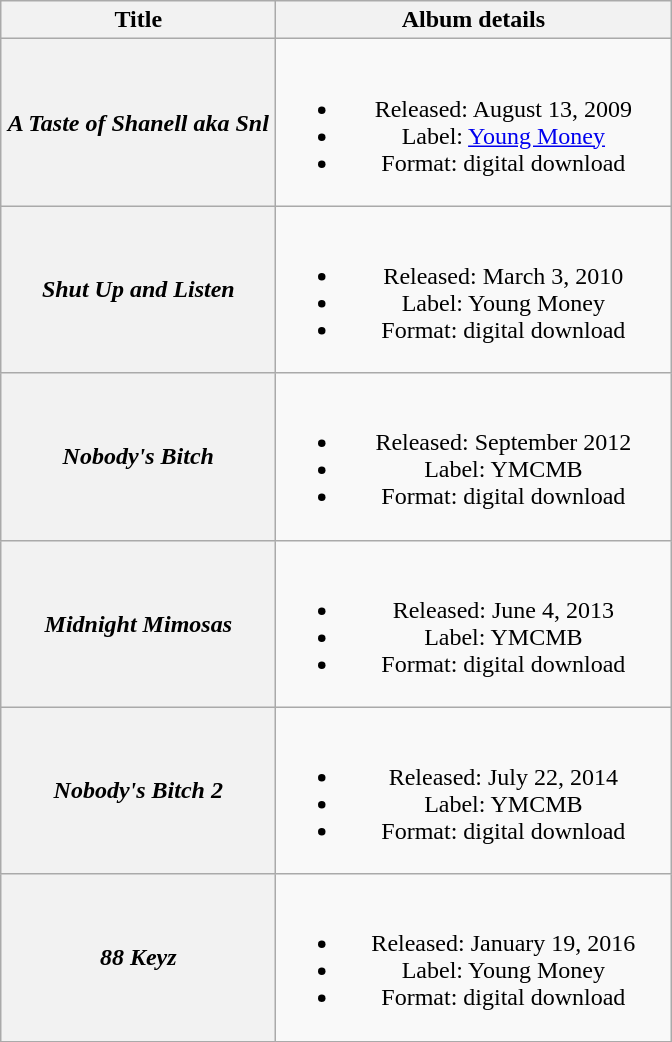<table class="wikitable plainrowheaders" style="text-align:center;">
<tr>
<th scope="col" style="width:11em;">Title</th>
<th scope="col" style="width:16em;">Album details</th>
</tr>
<tr>
<th scope="row"><em>A Taste of Shanell aka Snl</em></th>
<td><br><ul><li>Released: August 13, 2009</li><li>Label: <a href='#'>Young Money</a></li><li>Format: digital download</li></ul></td>
</tr>
<tr>
<th scope="row"><em>Shut Up and Listen</em></th>
<td><br><ul><li>Released: March 3, 2010</li><li>Label: Young Money</li><li>Format: digital download</li></ul></td>
</tr>
<tr>
<th scope="row"><em>Nobody's Bitch</em></th>
<td><br><ul><li>Released: September 2012</li><li>Label: YMCMB</li><li>Format: digital download</li></ul></td>
</tr>
<tr>
<th scope="row"><em>Midnight Mimosas</em></th>
<td><br><ul><li>Released: June 4, 2013</li><li>Label: YMCMB</li><li>Format: digital download</li></ul></td>
</tr>
<tr>
<th scope="row"><em>Nobody's Bitch 2</em></th>
<td><br><ul><li>Released: July 22, 2014</li><li>Label: YMCMB</li><li>Format: digital download</li></ul></td>
</tr>
<tr>
<th scope="row"><em>88 Keyz</em></th>
<td><br><ul><li>Released: January 19, 2016</li><li>Label: Young Money</li><li>Format: digital download</li></ul></td>
</tr>
</table>
